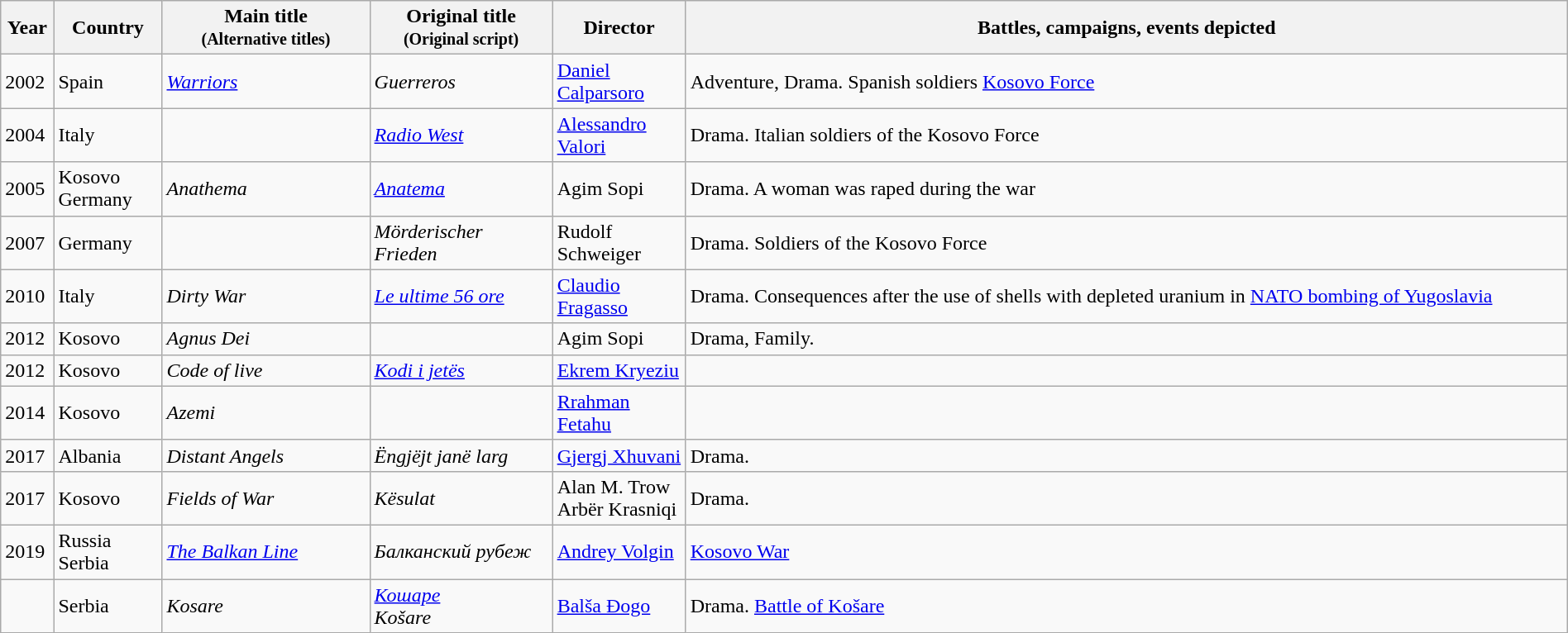<table class="wikitable sortable" style="width:100%;">
<tr>
<th class="unsortable">Year</th>
<th width= 80>Country</th>
<th width=160>Main title<br><small>(Alternative titles)</small></th>
<th width=140>Original title<br><small>(Original script)</small></th>
<th width=100>Director</th>
<th class="unsortable">Battles, campaigns, events depicted</th>
</tr>
<tr>
<td>2002</td>
<td>Spain</td>
<td><em><a href='#'>Warriors</a></em></td>
<td><em>Guerreros</em></td>
<td><a href='#'>Daniel Calparsoro</a></td>
<td>Adventure, Drama. Spanish soldiers <a href='#'>Kosovo Force</a></td>
</tr>
<tr>
<td>2004</td>
<td>Italy</td>
<td></td>
<td><em><a href='#'>Radio West</a></em></td>
<td><a href='#'>Alessandro Valori</a></td>
<td>Drama. Italian soldiers of the Kosovo Force</td>
</tr>
<tr>
<td>2005</td>
<td>Kosovo<br>Germany</td>
<td><em>Anathema</em></td>
<td><em><a href='#'>Anatema</a></em></td>
<td>Agim Sopi</td>
<td>Drama. A woman was raped during the war</td>
</tr>
<tr>
<td>2007</td>
<td>Germany</td>
<td><em></em></td>
<td><em>Mörderischer Frieden</em></td>
<td>Rudolf Schweiger</td>
<td>Drama. Soldiers of the Kosovo Force</td>
</tr>
<tr>
<td>2010</td>
<td>Italy</td>
<td><em>Dirty War</em></td>
<td><em><a href='#'>Le ultime 56 ore</a></em></td>
<td><a href='#'>Claudio Fragasso</a></td>
<td>Drama. Consequences after the use of shells with depleted uranium in <a href='#'>NATO bombing of Yugoslavia</a></td>
</tr>
<tr>
<td>2012</td>
<td>Kosovo</td>
<td><em>Agnus Dei</em></td>
<td></td>
<td>Agim Sopi</td>
<td>Drama, Family.</td>
</tr>
<tr>
<td>2012</td>
<td>Kosovo</td>
<td><em>Code of live</em></td>
<td><em><a href='#'>Kodi i jetës</a></em></td>
<td><a href='#'>Ekrem Kryeziu</a></td>
<td></td>
</tr>
<tr>
<td>2014</td>
<td>Kosovo</td>
<td><em>Azemi</em></td>
<td></td>
<td><a href='#'>Rrahman Fetahu</a></td>
<td></td>
</tr>
<tr>
<td>2017</td>
<td>Albania</td>
<td><em>Distant Angels</em></td>
<td><em>Ëngjëjt janë larg</em></td>
<td><a href='#'>Gjergj Xhuvani</a></td>
<td>Drama.</td>
</tr>
<tr>
<td>2017</td>
<td>Kosovo</td>
<td><em>Fields of War</em></td>
<td><em>Kësulat</em></td>
<td>Alan M. Trow<br>Arbër Krasniqi</td>
<td>Drama.</td>
</tr>
<tr>
<td>2019</td>
<td>Russia<br>Serbia</td>
<td><em><a href='#'>The Balkan Line</a></em></td>
<td><em>Балканский рубеж</em></td>
<td><a href='#'>Andrey Volgin</a></td>
<td><a href='#'>Kosovo War</a></td>
</tr>
<tr>
<td></td>
<td>Serbia</td>
<td><em>Kosare</em></td>
<td><em><a href='#'>Кошаре</a></em><br><em>Košare</em></td>
<td><a href='#'>Balša Đogo</a></td>
<td>Drama. <a href='#'>Battle of Košare</a></td>
</tr>
</table>
